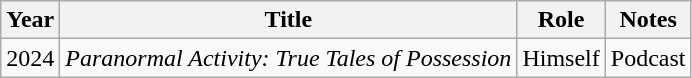<table class="wikitable sortable">
<tr>
<th>Year</th>
<th>Title</th>
<th>Role</th>
<th class="unsortable">Notes</th>
</tr>
<tr>
<td>2024</td>
<td><em>Paranormal Activity: True Tales of Possession</em></td>
<td>Himself</td>
<td>Podcast</td>
</tr>
</table>
